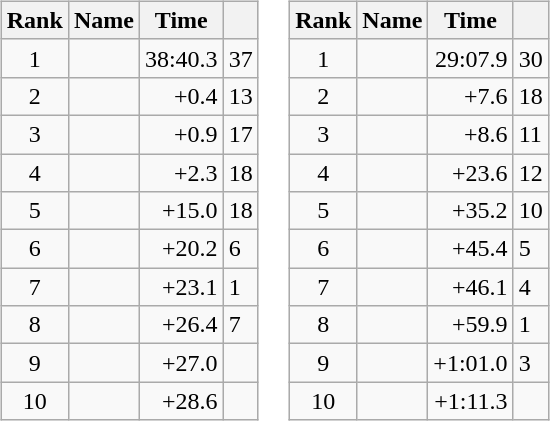<table border="0">
<tr>
<td valign="top"><br><table class="wikitable">
<tr>
<th>Rank</th>
<th>Name</th>
<th>Time</th>
<th></th>
</tr>
<tr>
<td style="text-align:center;">1</td>
<td></td>
<td align="right">38:40.3</td>
<td>37</td>
</tr>
<tr>
<td style="text-align:center;">2</td>
<td></td>
<td align="right">+0.4</td>
<td>13</td>
</tr>
<tr>
<td style="text-align:center;">3</td>
<td></td>
<td align="right">+0.9</td>
<td>17</td>
</tr>
<tr>
<td style="text-align:center;">4</td>
<td></td>
<td align="right">+2.3</td>
<td>18</td>
</tr>
<tr>
<td style="text-align:center;">5</td>
<td></td>
<td align="right">+15.0</td>
<td>18</td>
</tr>
<tr>
<td style="text-align:center;">6</td>
<td></td>
<td align="right">+20.2</td>
<td>6</td>
</tr>
<tr>
<td style="text-align:center;">7</td>
<td></td>
<td align="right">+23.1</td>
<td>1</td>
</tr>
<tr>
<td style="text-align:center;">8</td>
<td></td>
<td align="right">+26.4</td>
<td>7</td>
</tr>
<tr>
<td style="text-align:center;">9</td>
<td></td>
<td align="right">+27.0</td>
<td></td>
</tr>
<tr>
<td style="text-align:center;">10</td>
<td></td>
<td align="right">+28.6</td>
<td></td>
</tr>
</table>
</td>
<td valign="top"><br><table class="wikitable">
<tr>
<th>Rank</th>
<th>Name</th>
<th>Time</th>
<th></th>
</tr>
<tr>
<td style="text-align:center;">1</td>
<td></td>
<td align="right">29:07.9</td>
<td>30</td>
</tr>
<tr>
<td style="text-align:center;">2</td>
<td></td>
<td align="right">+7.6</td>
<td>18</td>
</tr>
<tr>
<td style="text-align:center;">3</td>
<td></td>
<td align="right">+8.6</td>
<td>11</td>
</tr>
<tr>
<td style="text-align:center;">4</td>
<td></td>
<td align="right">+23.6</td>
<td>12</td>
</tr>
<tr>
<td style="text-align:center;">5</td>
<td></td>
<td align="right">+35.2</td>
<td>10</td>
</tr>
<tr>
<td style="text-align:center;">6</td>
<td></td>
<td align="right">+45.4</td>
<td>5</td>
</tr>
<tr>
<td style="text-align:center;">7</td>
<td></td>
<td align="right">+46.1</td>
<td>4</td>
</tr>
<tr>
<td style="text-align:center;">8</td>
<td></td>
<td align="right">+59.9</td>
<td>1</td>
</tr>
<tr>
<td style="text-align:center;">9</td>
<td></td>
<td align="right">+1:01.0</td>
<td>3</td>
</tr>
<tr>
<td style="text-align:center;">10</td>
<td></td>
<td align="right">+1:11.3</td>
<td></td>
</tr>
</table>
</td>
</tr>
</table>
